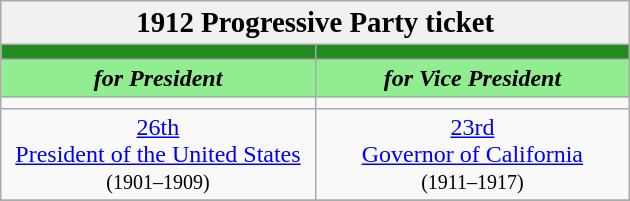<table class="wikitable" style="font-size:100%; text-align:center;">
<tr>
<td style="background:#f1f1f1;" colspan="30"><big><strong>1912 Progressive Party ticket</strong></big></td>
</tr>
<tr>
<th style="width:3em; font-size:135%; background:#228B22; width:200px;"><a href='#'></a></th>
<th style="width:3em; font-size:135%; background:#228B22; width:200px;"><a href='#'></a></th>
</tr>
<tr style="color:#000000; font-size:100%;">
<td style="width:3em; font-size:100%; color:#000; background:#90EE90; width:200px;"><strong><em>for President</em></strong></td>
<td style="width:3em; font-size:100%; color:#000; background:#90EE90; width:200px;"><strong><em>for Vice President</em></strong></td>
</tr>
<tr>
<td></td>
<td></td>
</tr>
<tr>
<td><a href='#'>26th</a><br><a href='#'>President of the United States</a><br><small>(1901–1909)</small></td>
<td><a href='#'>23rd</a><br><a href='#'>Governor of California</a><br><small>(1911–1917)</small></td>
</tr>
<tr>
</tr>
</table>
